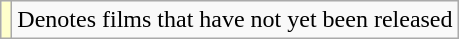<table class="wikitable">
<tr>
<td style="background:#ffc;"></td>
<td>Denotes films that have not yet been released</td>
</tr>
</table>
